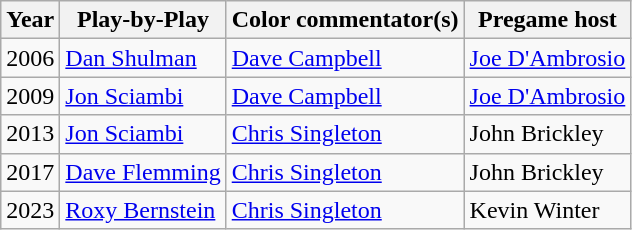<table class=wikitable>
<tr>
<th>Year</th>
<th>Play-by-Play</th>
<th>Color commentator(s)</th>
<th>Pregame host</th>
</tr>
<tr>
<td>2006</td>
<td><a href='#'>Dan Shulman</a></td>
<td><a href='#'>Dave Campbell</a></td>
<td><a href='#'>Joe D'Ambrosio</a></td>
</tr>
<tr>
<td>2009</td>
<td><a href='#'>Jon Sciambi</a></td>
<td><a href='#'>Dave Campbell</a></td>
<td><a href='#'>Joe D'Ambrosio</a></td>
</tr>
<tr>
<td>2013</td>
<td><a href='#'>Jon Sciambi</a></td>
<td><a href='#'>Chris Singleton</a></td>
<td>John Brickley</td>
</tr>
<tr>
<td>2017</td>
<td><a href='#'>Dave Flemming</a></td>
<td><a href='#'>Chris Singleton</a></td>
<td>John Brickley</td>
</tr>
<tr>
<td>2023</td>
<td><a href='#'>Roxy Bernstein</a></td>
<td><a href='#'>Chris Singleton</a></td>
<td>Kevin Winter</td>
</tr>
</table>
